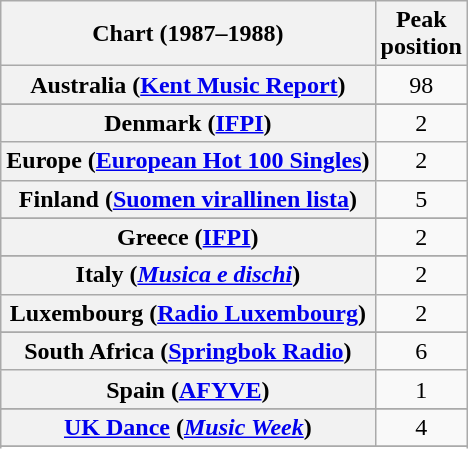<table class="wikitable sortable plainrowheaders" style="text-align:center">
<tr>
<th scope="col">Chart (1987–1988)</th>
<th scope="col">Peak<br>position</th>
</tr>
<tr>
<th scope="row">Australia (<a href='#'>Kent Music Report</a>)</th>
<td>98</td>
</tr>
<tr>
</tr>
<tr>
</tr>
<tr>
<th scope="row">Denmark (<a href='#'>IFPI</a>)</th>
<td>2</td>
</tr>
<tr>
<th scope="row">Europe (<a href='#'>European Hot 100 Singles</a>)</th>
<td>2</td>
</tr>
<tr>
<th scope="row">Finland (<a href='#'>Suomen virallinen lista</a>)</th>
<td>5</td>
</tr>
<tr>
</tr>
<tr>
<th scope="row">Greece (<a href='#'>IFPI</a>)</th>
<td>2</td>
</tr>
<tr>
</tr>
<tr>
<th scope="row">Italy (<em><a href='#'>Musica e dischi</a></em>)</th>
<td>2</td>
</tr>
<tr>
<th scope="row">Luxembourg (<a href='#'>Radio Luxembourg</a>)</th>
<td align="center">2</td>
</tr>
<tr>
</tr>
<tr>
</tr>
<tr>
</tr>
<tr>
<th scope="row">South Africa (<a href='#'>Springbok Radio</a>)</th>
<td>6</td>
</tr>
<tr>
<th scope="row">Spain (<a href='#'>AFYVE</a>)</th>
<td>1</td>
</tr>
<tr>
</tr>
<tr>
</tr>
<tr>
</tr>
<tr>
<th scope="row"><a href='#'>UK Dance</a> (<em><a href='#'>Music Week</a></em>)</th>
<td>4</td>
</tr>
<tr>
</tr>
<tr>
</tr>
<tr>
</tr>
</table>
